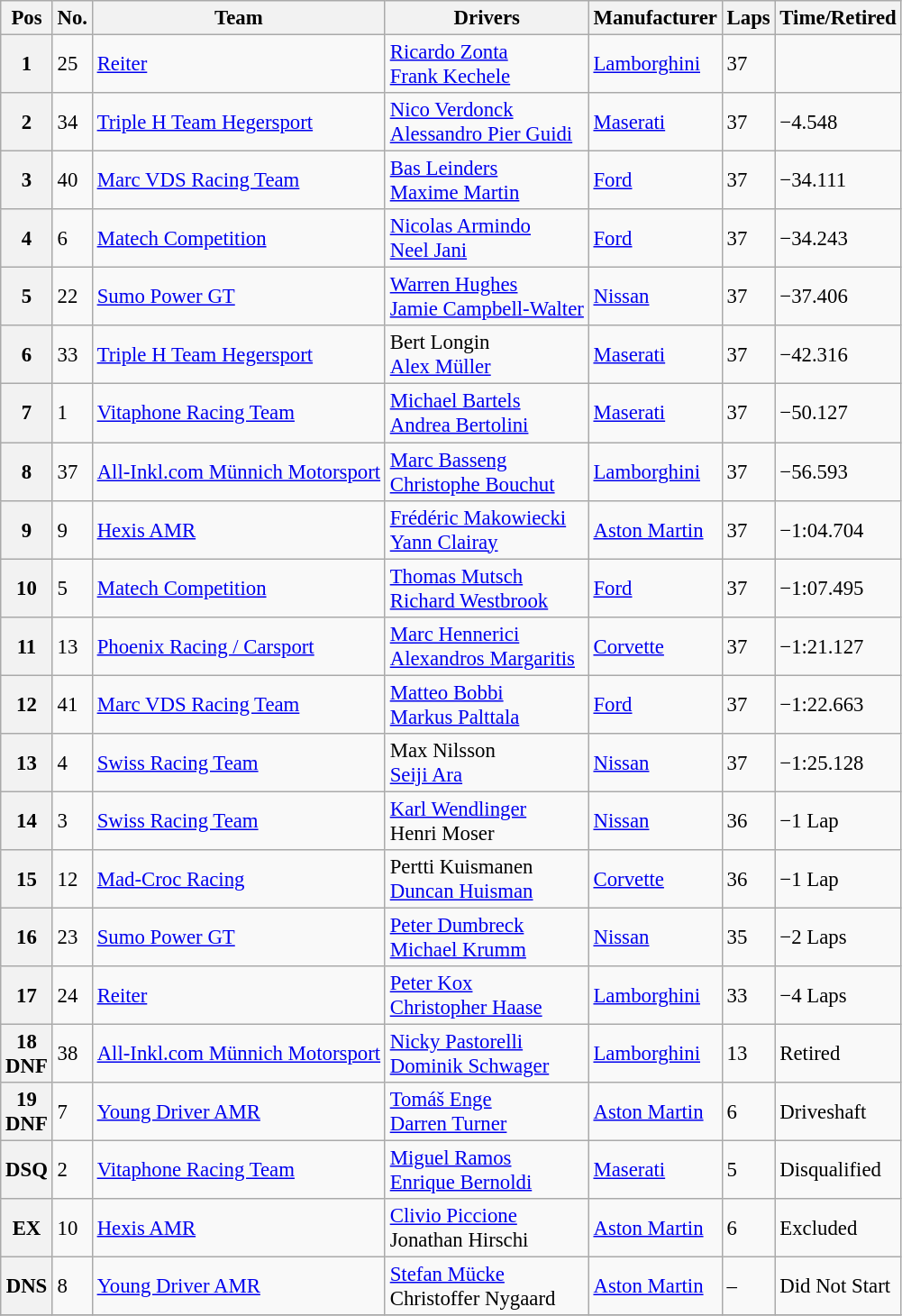<table class="wikitable" style="font-size: 95%;">
<tr>
<th>Pos</th>
<th>No.</th>
<th>Team</th>
<th>Drivers</th>
<th>Manufacturer</th>
<th>Laps</th>
<th>Time/Retired</th>
</tr>
<tr>
<th>1</th>
<td>25</td>
<td> <a href='#'>Reiter</a></td>
<td> <a href='#'>Ricardo Zonta</a><br> <a href='#'>Frank Kechele</a></td>
<td><a href='#'>Lamborghini</a></td>
<td>37</td>
<td></td>
</tr>
<tr>
<th>2</th>
<td>34</td>
<td> <a href='#'>Triple H Team Hegersport</a></td>
<td> <a href='#'>Nico Verdonck</a><br> <a href='#'>Alessandro Pier Guidi</a></td>
<td><a href='#'>Maserati</a></td>
<td>37</td>
<td>−4.548</td>
</tr>
<tr>
<th>3</th>
<td>40</td>
<td> <a href='#'>Marc VDS Racing Team</a></td>
<td> <a href='#'>Bas Leinders</a><br> <a href='#'>Maxime Martin</a></td>
<td><a href='#'>Ford</a></td>
<td>37</td>
<td>−34.111</td>
</tr>
<tr>
<th>4</th>
<td>6</td>
<td> <a href='#'>Matech Competition</a></td>
<td> <a href='#'>Nicolas Armindo</a><br> <a href='#'>Neel Jani</a></td>
<td><a href='#'>Ford</a></td>
<td>37</td>
<td>−34.243</td>
</tr>
<tr>
<th>5</th>
<td>22</td>
<td> <a href='#'>Sumo Power GT</a></td>
<td> <a href='#'>Warren Hughes</a><br> <a href='#'>Jamie Campbell-Walter</a></td>
<td><a href='#'>Nissan</a></td>
<td>37</td>
<td>−37.406</td>
</tr>
<tr>
<th>6</th>
<td>33</td>
<td> <a href='#'>Triple H Team Hegersport</a></td>
<td> Bert Longin<br> <a href='#'>Alex Müller</a></td>
<td><a href='#'>Maserati</a></td>
<td>37</td>
<td>−42.316</td>
</tr>
<tr>
<th>7</th>
<td>1</td>
<td> <a href='#'>Vitaphone Racing Team</a></td>
<td> <a href='#'>Michael Bartels</a><br> <a href='#'>Andrea Bertolini</a></td>
<td><a href='#'>Maserati</a></td>
<td>37</td>
<td>−50.127</td>
</tr>
<tr>
<th>8</th>
<td>37</td>
<td> <a href='#'>All-Inkl.com Münnich Motorsport</a></td>
<td> <a href='#'>Marc Basseng</a><br> <a href='#'>Christophe Bouchut</a></td>
<td><a href='#'>Lamborghini</a></td>
<td>37</td>
<td>−56.593</td>
</tr>
<tr>
<th>9</th>
<td>9</td>
<td> <a href='#'>Hexis AMR</a></td>
<td> <a href='#'>Frédéric Makowiecki</a><br> <a href='#'>Yann Clairay</a></td>
<td><a href='#'>Aston Martin</a></td>
<td>37</td>
<td>−1:04.704</td>
</tr>
<tr>
<th>10</th>
<td>5</td>
<td> <a href='#'>Matech Competition</a></td>
<td> <a href='#'>Thomas Mutsch</a><br> <a href='#'>Richard Westbrook</a></td>
<td><a href='#'>Ford</a></td>
<td>37</td>
<td>−1:07.495</td>
</tr>
<tr>
<th>11</th>
<td>13</td>
<td> <a href='#'>Phoenix Racing / Carsport</a></td>
<td> <a href='#'>Marc Hennerici</a><br> <a href='#'>Alexandros Margaritis</a></td>
<td><a href='#'>Corvette</a></td>
<td>37</td>
<td>−1:21.127</td>
</tr>
<tr>
<th>12</th>
<td>41</td>
<td> <a href='#'>Marc VDS Racing Team</a></td>
<td> <a href='#'>Matteo Bobbi</a><br> <a href='#'>Markus Palttala</a></td>
<td><a href='#'>Ford</a></td>
<td>37</td>
<td>−1:22.663</td>
</tr>
<tr>
<th>13</th>
<td>4</td>
<td> <a href='#'>Swiss Racing Team</a></td>
<td> Max Nilsson<br> <a href='#'>Seiji Ara</a></td>
<td><a href='#'>Nissan</a></td>
<td>37</td>
<td>−1:25.128</td>
</tr>
<tr>
<th>14</th>
<td>3</td>
<td> <a href='#'>Swiss Racing Team</a></td>
<td> <a href='#'>Karl Wendlinger</a><br> Henri Moser</td>
<td><a href='#'>Nissan</a></td>
<td>36</td>
<td>−1 Lap</td>
</tr>
<tr>
<th>15</th>
<td>12</td>
<td> <a href='#'>Mad-Croc Racing</a></td>
<td> Pertti Kuismanen<br> <a href='#'>Duncan Huisman</a></td>
<td><a href='#'>Corvette</a></td>
<td>36</td>
<td>−1 Lap</td>
</tr>
<tr>
<th>16</th>
<td>23</td>
<td> <a href='#'>Sumo Power GT</a></td>
<td> <a href='#'>Peter Dumbreck</a><br> <a href='#'>Michael Krumm</a></td>
<td><a href='#'>Nissan</a></td>
<td>35</td>
<td>−2 Laps</td>
</tr>
<tr>
<th>17</th>
<td>24</td>
<td> <a href='#'>Reiter</a></td>
<td> <a href='#'>Peter Kox</a><br> <a href='#'>Christopher Haase</a></td>
<td><a href='#'>Lamborghini</a></td>
<td>33</td>
<td>−4 Laps</td>
</tr>
<tr>
<th>18<br>DNF</th>
<td>38</td>
<td> <a href='#'>All-Inkl.com Münnich Motorsport</a></td>
<td> <a href='#'>Nicky Pastorelli</a><br> <a href='#'>Dominik Schwager</a></td>
<td><a href='#'>Lamborghini</a></td>
<td>13</td>
<td>Retired</td>
</tr>
<tr>
<th>19<br>DNF</th>
<td>7</td>
<td> <a href='#'>Young Driver AMR</a></td>
<td> <a href='#'>Tomáš Enge</a><br> <a href='#'>Darren Turner</a></td>
<td><a href='#'>Aston Martin</a></td>
<td>6</td>
<td>Driveshaft</td>
</tr>
<tr>
<th>DSQ</th>
<td>2</td>
<td> <a href='#'>Vitaphone Racing Team</a></td>
<td> <a href='#'>Miguel Ramos</a><br> <a href='#'>Enrique Bernoldi</a></td>
<td><a href='#'>Maserati</a></td>
<td>5</td>
<td>Disqualified</td>
</tr>
<tr>
<th>EX</th>
<td>10</td>
<td> <a href='#'>Hexis AMR</a></td>
<td> <a href='#'>Clivio Piccione</a><br> Jonathan Hirschi</td>
<td><a href='#'>Aston Martin</a></td>
<td>6</td>
<td>Excluded</td>
</tr>
<tr>
<th>DNS</th>
<td>8</td>
<td> <a href='#'>Young Driver AMR</a></td>
<td> <a href='#'>Stefan Mücke</a><br> Christoffer Nygaard</td>
<td><a href='#'>Aston Martin</a></td>
<td>–</td>
<td>Did Not Start</td>
</tr>
<tr>
</tr>
</table>
